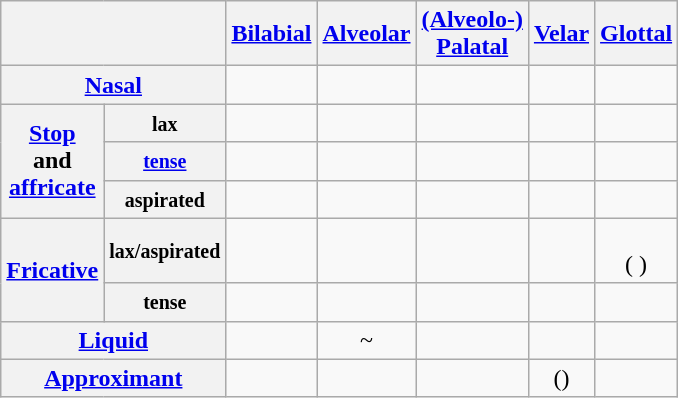<table class="wikitable" style="text-align:center;">
<tr>
<th colspan="2"></th>
<th><a href='#'>Bilabial</a></th>
<th><a href='#'>Alveolar</a></th>
<th><a href='#'>(Alveolo-)</a><br><a href='#'>Palatal</a></th>
<th><a href='#'>Velar</a></th>
<th><a href='#'>Glottal</a></th>
</tr>
<tr>
<th colspan="2"><a href='#'>Nasal</a></th>
<td> </td>
<td> </td>
<td></td>
<td> </td>
<td></td>
</tr>
<tr>
<th rowspan="3"><a href='#'>Stop</a> <br> and<br><a href='#'>affricate</a></th>
<th><small>lax</small></th>
<td> </td>
<td> </td>
<td> </td>
<td> </td>
<td></td>
</tr>
<tr>
<th><small><a href='#'>tense</a></small></th>
<td> </td>
<td> </td>
<td> </td>
<td> </td>
<td></td>
</tr>
<tr>
<th><small>aspirated</small></th>
<td> </td>
<td> </td>
<td> </td>
<td> </td>
<td></td>
</tr>
<tr>
<th rowspan="2"><a href='#'>Fricative</a></th>
<th><small>lax/aspirated</small></th>
<td></td>
<td> </td>
<td></td>
<td></td>
<td>  <br> ( )</td>
</tr>
<tr>
<th><small>tense</small></th>
<td></td>
<td> </td>
<td></td>
<td></td>
<td></td>
</tr>
<tr>
<th colspan="2"><a href='#'>Liquid</a></th>
<td></td>
<td>~ </td>
<td></td>
<td></td>
<td></td>
</tr>
<tr>
<th colspan="2"><a href='#'>Approximant</a></th>
<td></td>
<td></td>
<td></td>
<td>()</td>
<td></td>
</tr>
</table>
